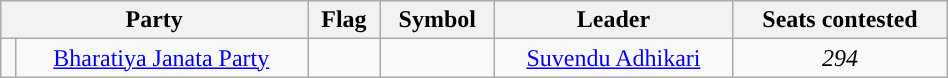<table class="wikitable" width="50%" style="text-align:center;">
<tr>
<th colspan="2">Party</th>
<th>Flag</th>
<th>Symbol</th>
<th>Leader</th>
<th>Seats contested</th>
</tr>
<tr>
<td></td>
<td><a href='#'>Bharatiya Janata Party</a></td>
<td></td>
<td></td>
<td><a href='#'>Suvendu Adhikari</a></td>
<td><em>294</em></td>
</tr>
</table>
